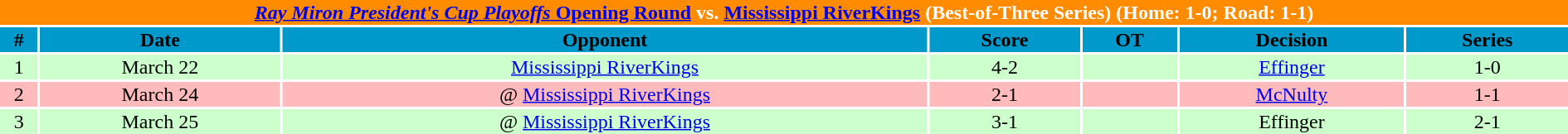<table class="toccolours collapsible collapsed" width=100%>
<tr>
<th colspan=11 style="background:#FF8C00; color:white"><a href='#'><em>Ray Miron President's Cup Playoffs</em> Opening Round</a> vs. <a href='#'>Mississippi RiverKings</a> (Best-of-Three Series) (Home: 1-0; Road: 1-1)</th>
</tr>
<tr align="center"  bgcolor="#0099CC">
<td><strong>#</strong></td>
<td><strong>Date</strong></td>
<td><strong>Opponent</strong></td>
<td><strong>Score</strong></td>
<td><strong>OT</strong></td>
<td><strong>Decision</strong></td>
<td><strong>Series</strong></td>
</tr>
<tr align="center" bgcolor="#ccffcc">
<td>1</td>
<td>March 22</td>
<td><a href='#'>Mississippi RiverKings</a></td>
<td>4-2</td>
<td></td>
<td><a href='#'>Effinger</a></td>
<td>1-0</td>
</tr>
<tr align="center" bgcolor="#ffbbbb">
<td>2</td>
<td>March 24</td>
<td>@ <a href='#'>Mississippi RiverKings</a></td>
<td>2-1</td>
<td></td>
<td><a href='#'>McNulty</a></td>
<td>1-1</td>
</tr>
<tr align="center" bgcolor="#ccffcc">
<td>3</td>
<td>March 25</td>
<td>@ <a href='#'>Mississippi RiverKings</a></td>
<td>3-1</td>
<td></td>
<td>Effinger</td>
<td>2-1</td>
</tr>
</table>
